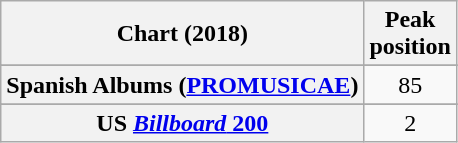<table class="wikitable sortable plainrowheaders" style="text-align:center">
<tr>
<th scope="col">Chart (2018)</th>
<th scope="col">Peak<br> position</th>
</tr>
<tr>
</tr>
<tr>
</tr>
<tr>
</tr>
<tr>
</tr>
<tr>
</tr>
<tr>
</tr>
<tr>
</tr>
<tr>
</tr>
<tr>
</tr>
<tr>
</tr>
<tr>
<th scope="row">Spanish Albums (<a href='#'>PROMUSICAE</a>)</th>
<td>85</td>
</tr>
<tr>
</tr>
<tr>
</tr>
<tr>
<th scope="row">US <a href='#'><em>Billboard</em> 200</a></th>
<td>2</td>
</tr>
</table>
